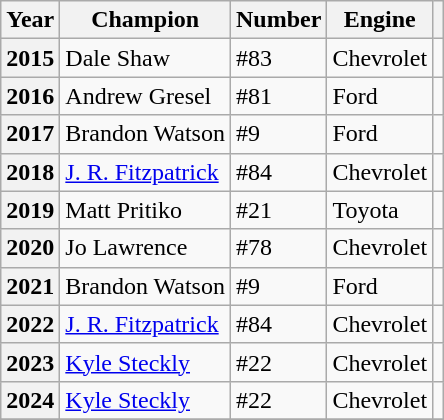<table class="wikitable">
<tr>
<th>Year</th>
<th>Champion</th>
<th>Number</th>
<th>Engine</th>
<th></th>
</tr>
<tr>
<th>2015</th>
<td> Dale Shaw</td>
<td>#83</td>
<td>Chevrolet</td>
<td></td>
</tr>
<tr>
<th>2016</th>
<td> Andrew Gresel</td>
<td>#81</td>
<td>Ford</td>
<td></td>
</tr>
<tr>
<th>2017</th>
<td> Brandon Watson</td>
<td>#9</td>
<td>Ford</td>
<td></td>
</tr>
<tr>
<th>2018</th>
<td> <a href='#'>J. R. Fitzpatrick</a></td>
<td>#84</td>
<td>Chevrolet</td>
<td></td>
</tr>
<tr>
<th>2019</th>
<td> Matt Pritiko</td>
<td>#21</td>
<td>Toyota</td>
<td></td>
</tr>
<tr>
<th>2020</th>
<td> Jo Lawrence</td>
<td>#78</td>
<td>Chevrolet</td>
<td></td>
</tr>
<tr>
<th>2021</th>
<td> Brandon Watson</td>
<td>#9</td>
<td>Ford</td>
<td></td>
</tr>
<tr>
<th>2022</th>
<td> <a href='#'>J. R. Fitzpatrick</a></td>
<td>#84</td>
<td>Chevrolet</td>
<td></td>
</tr>
<tr>
<th>2023</th>
<td> <a href='#'>Kyle Steckly</a></td>
<td>#22</td>
<td>Chevrolet</td>
<td></td>
</tr>
<tr>
<th>2024</th>
<td> <a href='#'>Kyle Steckly</a></td>
<td>#22</td>
<td>Chevrolet</td>
<td></td>
</tr>
<tr>
</tr>
</table>
